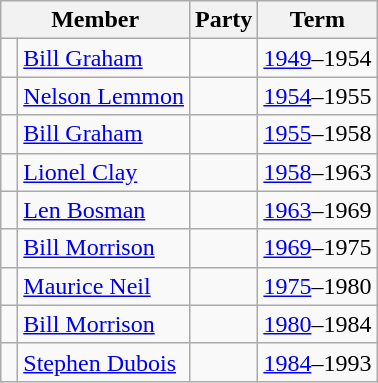<table class="wikitable">
<tr>
<th colspan="2">Member</th>
<th>Party</th>
<th>Term</th>
</tr>
<tr>
<td> </td>
<td><a href='#'>Bill Graham</a></td>
<td></td>
<td><a href='#'>1949</a>–1954</td>
</tr>
<tr>
<td> </td>
<td><a href='#'>Nelson Lemmon</a></td>
<td></td>
<td><a href='#'>1954</a>–1955</td>
</tr>
<tr>
<td> </td>
<td><a href='#'>Bill Graham</a></td>
<td></td>
<td><a href='#'>1955</a>–1958</td>
</tr>
<tr>
<td> </td>
<td><a href='#'>Lionel Clay</a></td>
<td></td>
<td><a href='#'>1958</a>–1963</td>
</tr>
<tr>
<td> </td>
<td><a href='#'>Len Bosman</a></td>
<td></td>
<td><a href='#'>1963</a>–1969</td>
</tr>
<tr>
<td> </td>
<td><a href='#'>Bill Morrison</a></td>
<td></td>
<td><a href='#'>1969</a>–1975</td>
</tr>
<tr>
<td> </td>
<td><a href='#'>Maurice Neil</a></td>
<td></td>
<td><a href='#'>1975</a>–1980</td>
</tr>
<tr>
<td> </td>
<td><a href='#'>Bill Morrison</a></td>
<td></td>
<td><a href='#'>1980</a>–1984</td>
</tr>
<tr>
<td> </td>
<td><a href='#'>Stephen Dubois</a></td>
<td></td>
<td><a href='#'>1984</a>–1993</td>
</tr>
</table>
